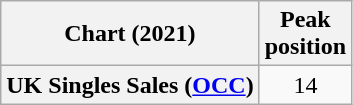<table class="wikitable unsortable plainrowheaders" style="text-align:center">
<tr>
<th scope="col">Chart (2021)</th>
<th scope="col">Peak<br> position</th>
</tr>
<tr>
<th scope="row">UK Singles Sales (<a href='#'>OCC</a>)</th>
<td>14</td>
</tr>
</table>
